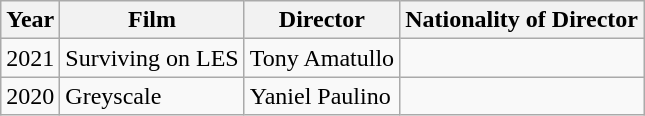<table class="wikitable">
<tr>
<th>Year</th>
<th>Film</th>
<th>Director</th>
<th>Nationality of Director</th>
</tr>
<tr>
<td>2021</td>
<td>Surviving on LES</td>
<td>Tony Amatullo</td>
<td></td>
</tr>
<tr>
<td>2020</td>
<td>Greyscale</td>
<td>Yaniel Paulino</td>
<td> </td>
</tr>
</table>
